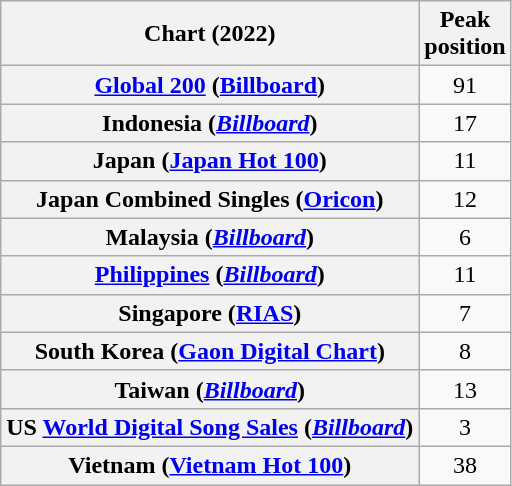<table class="wikitable sortable plainrowheaders" style="text-align:center">
<tr>
<th scope="col">Chart (2022)</th>
<th scope="col">Peak<br>position</th>
</tr>
<tr>
<th scope="row"><a href='#'>Global 200</a> (<a href='#'>Billboard</a>)</th>
<td>91</td>
</tr>
<tr>
<th scope="row">Indonesia (<em><a href='#'>Billboard</a></em>)</th>
<td>17</td>
</tr>
<tr>
<th scope="row">Japan (<a href='#'>Japan Hot 100</a>)</th>
<td>11</td>
</tr>
<tr>
<th scope="row">Japan Combined Singles (<a href='#'>Oricon</a>)</th>
<td>12</td>
</tr>
<tr>
<th scope="row">Malaysia (<em><a href='#'>Billboard</a></em>)</th>
<td>6</td>
</tr>
<tr>
<th scope="row"><a href='#'>Philippines</a> (<em><a href='#'>Billboard</a></em>)</th>
<td>11</td>
</tr>
<tr>
<th scope="row">Singapore (<a href='#'>RIAS</a>)</th>
<td>7</td>
</tr>
<tr>
<th scope="row">South Korea (<a href='#'>Gaon Digital Chart</a>)</th>
<td>8</td>
</tr>
<tr>
<th scope="row">Taiwan (<em><a href='#'>Billboard</a></em>)</th>
<td>13</td>
</tr>
<tr>
<th scope="row">US <a href='#'>World Digital Song Sales</a> (<em><a href='#'>Billboard</a></em>)</th>
<td>3</td>
</tr>
<tr>
<th scope="row">Vietnam (<a href='#'>Vietnam Hot 100</a>)</th>
<td>38</td>
</tr>
</table>
